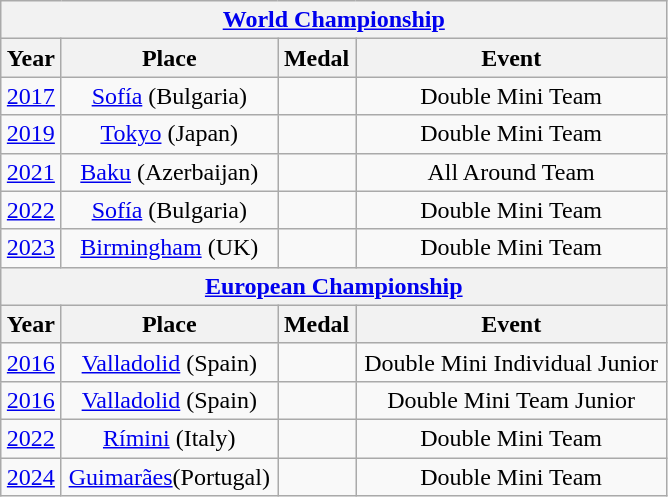<table class="wikitable center col2izq" style="text-align:center;width:445px;">
<tr>
<th colspan="4"><a href='#'>World Championship</a></th>
</tr>
<tr>
<th>Year</th>
<th>Place</th>
<th>Medal</th>
<th>Event</th>
</tr>
<tr>
<td><a href='#'>2017</a></td>
<td><a href='#'>Sofía</a> (Bulgaria)</td>
<td></td>
<td>Double Mini Team</td>
</tr>
<tr>
<td><a href='#'>2019</a></td>
<td><a href='#'>Tokyo</a> (Japan)</td>
<td></td>
<td>Double Mini Team</td>
</tr>
<tr>
<td><a href='#'>2021</a></td>
<td><a href='#'>Baku</a> (Azerbaijan)</td>
<td></td>
<td>All Around Team</td>
</tr>
<tr>
<td><a href='#'>2022</a></td>
<td><a href='#'>Sofía</a> (Bulgaria)</td>
<td></td>
<td>Double Mini Team</td>
</tr>
<tr>
<td><a href='#'>2023</a></td>
<td><a href='#'>Birmingham</a> (UK)</td>
<td></td>
<td>Double Mini Team</td>
</tr>
<tr>
<th colspan="4"><a href='#'>European Championship</a></th>
</tr>
<tr>
<th>Year</th>
<th>Place</th>
<th>Medal</th>
<th>Event</th>
</tr>
<tr>
<td><a href='#'>2016</a></td>
<td><a href='#'>Valladolid</a> (Spain)</td>
<td></td>
<td>Double Mini Individual Junior</td>
</tr>
<tr>
<td><a href='#'>2016</a></td>
<td><a href='#'>Valladolid</a> (Spain)</td>
<td></td>
<td>Double Mini Team Junior</td>
</tr>
<tr>
<td><a href='#'>2022</a></td>
<td><a href='#'>Rímini</a> (Italy)</td>
<td></td>
<td>Double Mini Team</td>
</tr>
<tr>
<td><a href='#'>2024</a></td>
<td><a href='#'>Guimarães</a>(Portugal)</td>
<td></td>
<td>Double Mini Team</td>
</tr>
</table>
